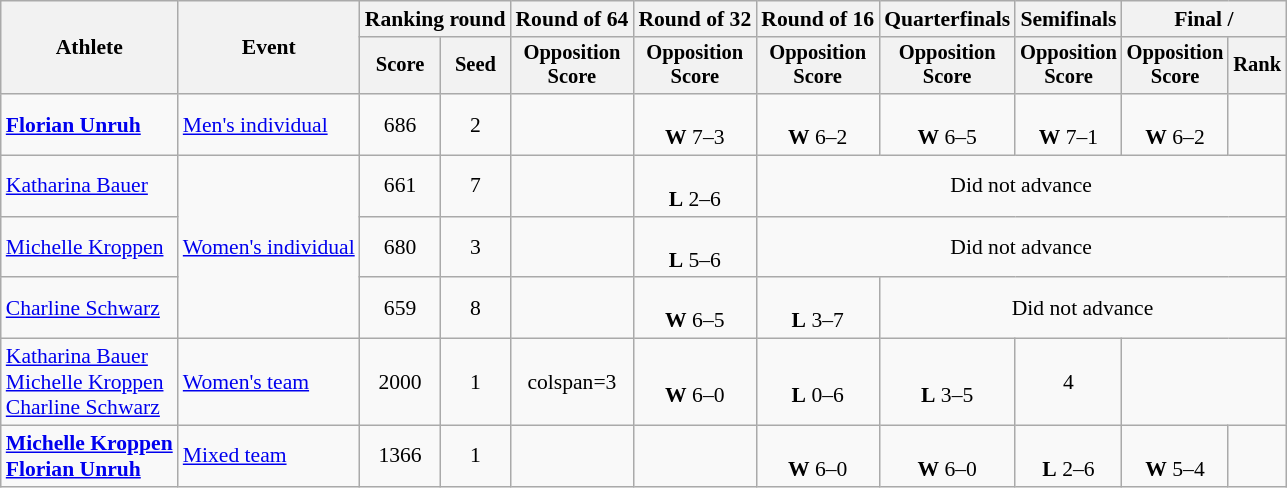<table class="wikitable" style="font-size:90%">
<tr>
<th rowspan=2>Athlete</th>
<th rowspan=2>Event</th>
<th colspan="2">Ranking round</th>
<th>Round of 64</th>
<th>Round of 32</th>
<th>Round of 16</th>
<th>Quarterfinals</th>
<th>Semifinals</th>
<th colspan="2">Final / </th>
</tr>
<tr style="font-size:95%">
<th>Score</th>
<th>Seed</th>
<th>Opposition<br>Score</th>
<th>Opposition<br>Score</th>
<th>Opposition<br>Score</th>
<th>Opposition<br>Score</th>
<th>Opposition<br>Score</th>
<th>Opposition<br>Score</th>
<th>Rank</th>
</tr>
<tr align=center>
<td align=left><strong><a href='#'>Florian Unruh</a></strong></td>
<td align=left><a href='#'>Men's individual</a></td>
<td>686</td>
<td>2</td>
<td></td>
<td><br><strong>W</strong> 7–3</td>
<td><br><strong>W</strong> 6–2</td>
<td><br><strong>W</strong> 6–5</td>
<td><br><strong>W</strong> 7–1</td>
<td><br><strong>W</strong> 6–2</td>
<td></td>
</tr>
<tr align=center>
<td align=left><a href='#'>Katharina Bauer</a></td>
<td align=left rowspan=3><a href='#'>Women's individual</a></td>
<td>661</td>
<td>7</td>
<td></td>
<td><br><strong>L</strong> 2–6</td>
<td colspan=5>Did not advance</td>
</tr>
<tr align=center>
<td align=left><a href='#'>Michelle Kroppen</a></td>
<td>680</td>
<td>3</td>
<td></td>
<td><br><strong>L</strong> 5–6</td>
<td colspan=5>Did not advance</td>
</tr>
<tr align=center>
<td align=left><a href='#'>Charline Schwarz</a></td>
<td>659</td>
<td>8</td>
<td></td>
<td><br><strong>W</strong> 6–5</td>
<td><br><strong>L</strong> 3–7</td>
<td colspan=4>Did not advance</td>
</tr>
<tr align=center>
<td align=left><a href='#'>Katharina Bauer</a><br><a href='#'>Michelle Kroppen</a><br><a href='#'>Charline Schwarz</a></td>
<td align=left><a href='#'>Women's team</a></td>
<td>2000</td>
<td>1</td>
<td>colspan=3</td>
<td><br><strong>W</strong> 6–0</td>
<td><br><strong>L</strong> 0–6</td>
<td><br><strong>L</strong> 3–5</td>
<td>4</td>
</tr>
<tr align=center>
<td align=left><strong><a href='#'>Michelle Kroppen</a><br><a href='#'>Florian Unruh</a></strong></td>
<td align=left><a href='#'>Mixed team</a></td>
<td>1366</td>
<td>1</td>
<td></td>
<td></td>
<td><br><strong>W</strong> 6–0</td>
<td><br><strong>W</strong> 6–0</td>
<td><br><strong>L</strong> 2–6</td>
<td><br><strong>W</strong> 5–4</td>
<td></td>
</tr>
</table>
